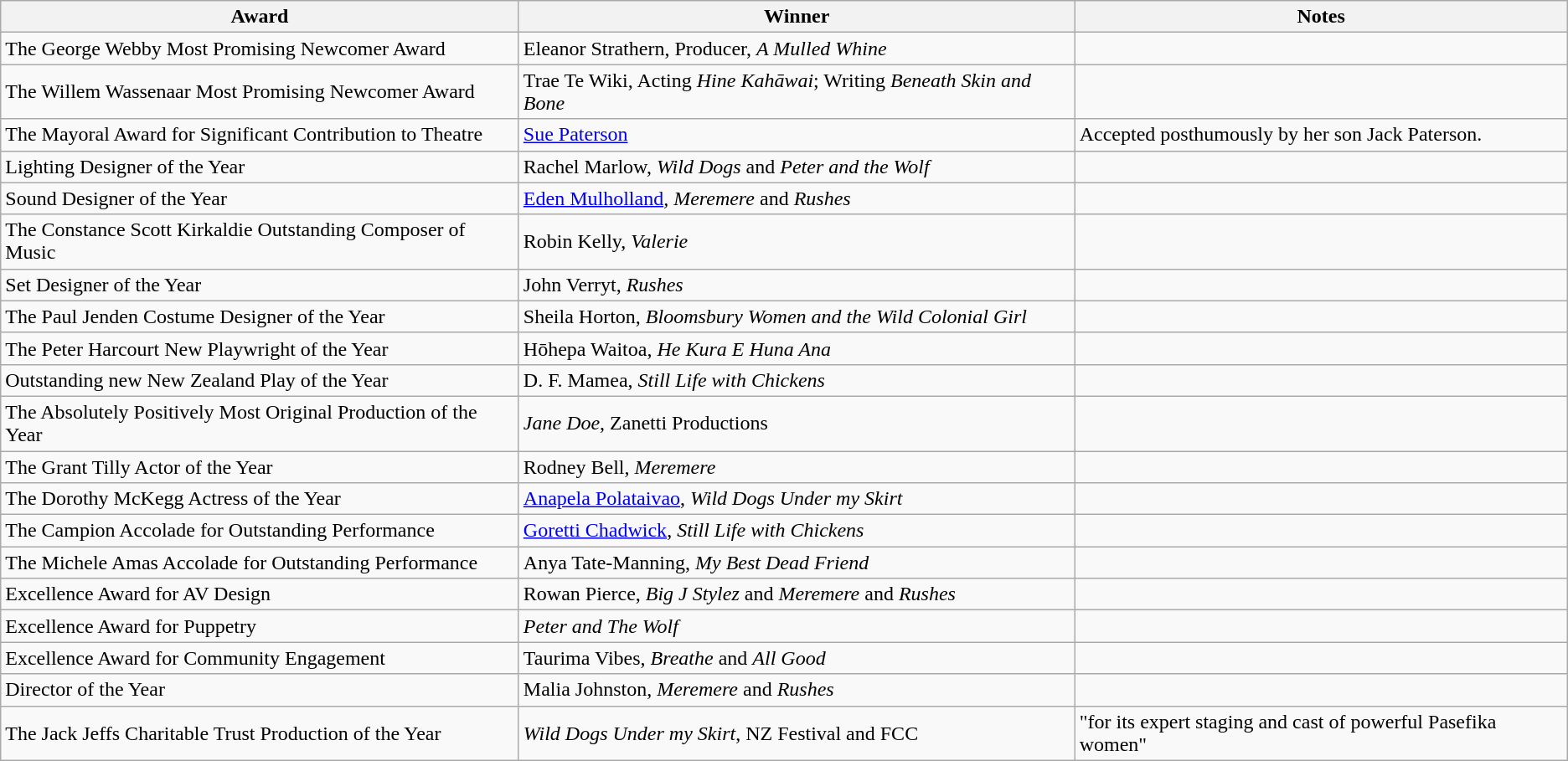<table class="wikitable">
<tr>
<th>Award</th>
<th>Winner</th>
<th>Notes</th>
</tr>
<tr>
<td>The George Webby Most Promising Newcomer Award</td>
<td>Eleanor Strathern, Producer, <em>A Mulled Whine</em></td>
<td></td>
</tr>
<tr>
<td>The Willem Wassenaar Most Promising Newcomer Award</td>
<td>Trae Te Wiki, Acting <em>Hine Kahāwai</em>; Writing <em>Beneath Skin and Bone</em></td>
<td></td>
</tr>
<tr>
<td>The Mayoral Award for Significant Contribution to Theatre</td>
<td><a href='#'>Sue Paterson</a></td>
<td>Accepted posthumously by her son Jack Paterson.</td>
</tr>
<tr>
<td>Lighting Designer of the Year</td>
<td>Rachel Marlow, <em>Wild Dogs</em> and <em>Peter and the Wolf</em></td>
<td></td>
</tr>
<tr>
<td>Sound Designer of the Year</td>
<td><a href='#'>Eden Mulholland</a><em>, Meremere</em> and <em>Rushes</em></td>
<td></td>
</tr>
<tr>
<td>The Constance Scott Kirkaldie Outstanding Composer of Music</td>
<td>Robin Kelly, <em>Valerie</em></td>
<td></td>
</tr>
<tr>
<td>Set Designer of the Year</td>
<td>John Verryt, <em>Rushes</em></td>
<td></td>
</tr>
<tr>
<td>The Paul Jenden Costume Designer of the Year</td>
<td>Sheila Horton, <em>Bloomsbury Women and the Wild Colonial Girl</em></td>
<td></td>
</tr>
<tr>
<td>The Peter Harcourt New Playwright of the Year</td>
<td>Hōhepa Waitoa, <em>He Kura E Huna Ana</em></td>
<td></td>
</tr>
<tr>
<td>Outstanding new New Zealand Play of the Year</td>
<td>D. F. Mamea, <em>Still Life with Chickens</em></td>
<td></td>
</tr>
<tr>
<td>The Absolutely Positively Most Original Production of the Year</td>
<td><em>Jane Doe</em>, Zanetti Productions</td>
<td></td>
</tr>
<tr>
<td>The Grant Tilly Actor of the Year</td>
<td>Rodney Bell, <em>Meremere</em></td>
<td></td>
</tr>
<tr>
<td>The Dorothy McKegg Actress of the Year</td>
<td><a href='#'>Anapela Polataivao</a>, <em>Wild Dogs Under my Skirt</em></td>
<td></td>
</tr>
<tr>
<td>The Campion Accolade for Outstanding Performance</td>
<td><a href='#'>Goretti Chadwick</a>, <em>Still Life with Chickens</em></td>
<td></td>
</tr>
<tr>
<td>The Michele Amas Accolade for Outstanding Performance</td>
<td>Anya Tate-Manning, <em>My Best Dead Friend </em></td>
<td></td>
</tr>
<tr>
<td>Excellence Award for AV Design</td>
<td>Rowan Pierce, <em>Big J Stylez</em> and <em>Meremere</em> and <em>Rushes</em></td>
<td></td>
</tr>
<tr>
<td>Excellence Award for Puppetry </td>
<td><em>Peter and The Wolf</em></td>
<td></td>
</tr>
<tr>
<td>Excellence Award for Community Engagement </td>
<td>Taurima Vibes, <em>Breathe</em> and <em>All Good</em></td>
<td></td>
</tr>
<tr>
<td>Director of the Year</td>
<td>Malia Johnston, <em>Meremere</em> and <em>Rushes</em></td>
<td></td>
</tr>
<tr>
<td>The Jack Jeffs Charitable Trust Production of the Year</td>
<td><em>Wild Dogs Under my Skirt</em>, NZ Festival and FCC</td>
<td>"for its expert staging and cast of powerful Pasefika women"</td>
</tr>
</table>
